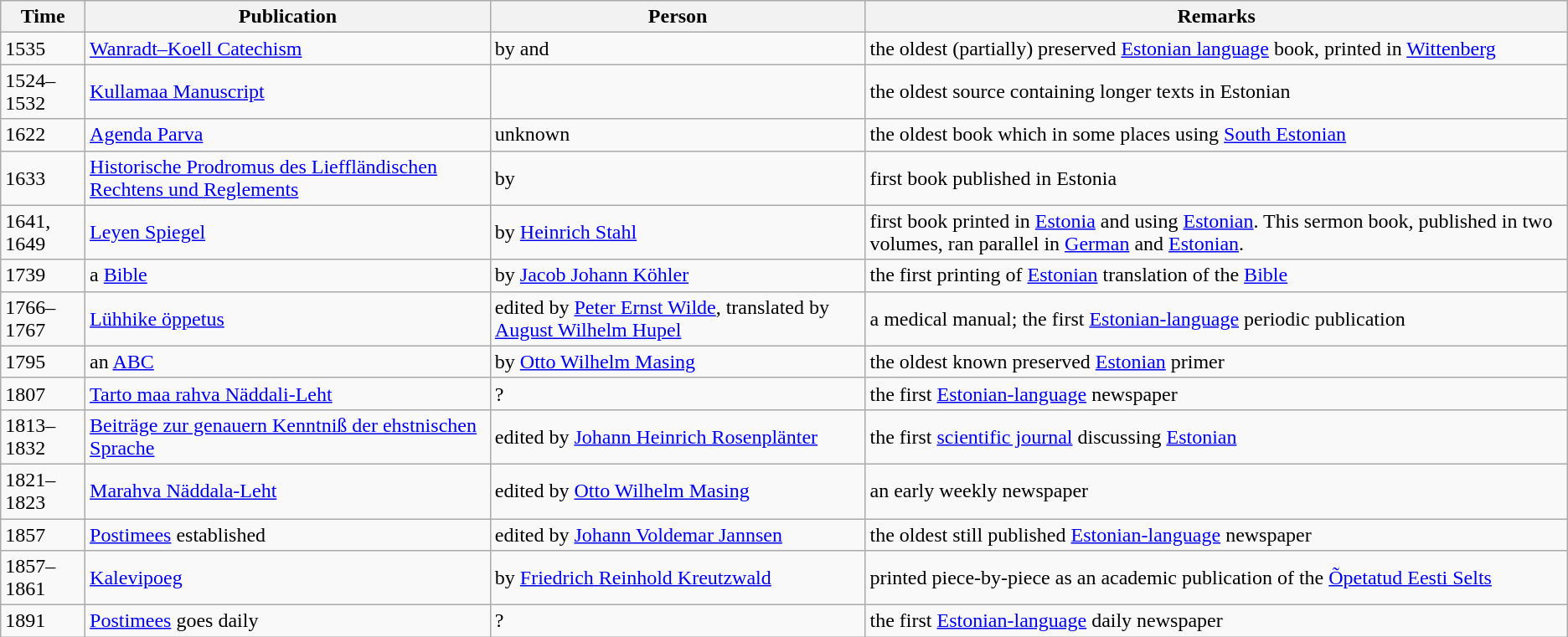<table class="wikitable">
<tr>
<th>Time</th>
<th>Publication</th>
<th>Person</th>
<th>Remarks</th>
</tr>
<tr>
<td>1535</td>
<td><a href='#'>Wanradt–Koell Catechism</a></td>
<td>by  and </td>
<td>the oldest (partially) preserved <a href='#'>Estonian language</a> book, printed in <a href='#'>Wittenberg</a></td>
</tr>
<tr>
<td>1524–1532</td>
<td><a href='#'>Kullamaa Manuscript</a></td>
<td></td>
<td>the oldest source containing longer texts in Estonian</td>
</tr>
<tr>
<td>1622</td>
<td><a href='#'>Agenda Parva</a></td>
<td>unknown</td>
<td>the oldest book which in some places using <a href='#'>South Estonian</a></td>
</tr>
<tr>
<td>1633</td>
<td><a href='#'>Historische Prodromus des Lieffländischen Rechtens und Reglements</a></td>
<td>by </td>
<td>first book published in Estonia</td>
</tr>
<tr>
<td>1641, 1649</td>
<td><a href='#'>Leyen Spiegel</a></td>
<td>by <a href='#'>Heinrich Stahl</a></td>
<td>first book printed in <a href='#'>Estonia</a> and using <a href='#'>Estonian</a>.  This sermon book, published in two volumes, ran parallel in <a href='#'>German</a> and <a href='#'>Estonian</a>.</td>
</tr>
<tr>
<td>1739</td>
<td>a <a href='#'>Bible</a></td>
<td>by <a href='#'>Jacob Johann Köhler</a></td>
<td>the first printing of <a href='#'>Estonian</a> translation of the <a href='#'>Bible</a></td>
</tr>
<tr>
<td>1766–1767</td>
<td><a href='#'>Lühhike öppetus</a></td>
<td>edited by <a href='#'>Peter Ernst Wilde</a>, translated by <a href='#'>August Wilhelm Hupel</a></td>
<td>a medical manual; the first <a href='#'>Estonian-language</a> periodic publication</td>
</tr>
<tr>
<td>1795</td>
<td>an <a href='#'>ABC</a></td>
<td>by <a href='#'>Otto Wilhelm Masing</a></td>
<td>the oldest known preserved <a href='#'>Estonian</a> primer</td>
</tr>
<tr>
<td>1807</td>
<td><a href='#'>Tarto maa rahva Näddali-Leht</a></td>
<td>?</td>
<td>the first <a href='#'>Estonian-language</a> newspaper</td>
</tr>
<tr>
<td>1813–1832</td>
<td><a href='#'>Beiträge zur genauern Kenntniß der ehstnischen Sprache</a></td>
<td>edited by <a href='#'>Johann Heinrich Rosenplänter</a></td>
<td>the first <a href='#'>scientific journal</a> discussing <a href='#'>Estonian</a></td>
</tr>
<tr>
<td>1821–1823</td>
<td><a href='#'>Marahva Näddala-Leht</a></td>
<td>edited by <a href='#'>Otto Wilhelm Masing</a></td>
<td>an early weekly newspaper</td>
</tr>
<tr>
<td>1857</td>
<td><a href='#'>Postimees</a> established</td>
<td>edited by <a href='#'>Johann Voldemar Jannsen</a></td>
<td>the oldest still published <a href='#'>Estonian-language</a> newspaper</td>
</tr>
<tr>
<td>1857–1861</td>
<td><a href='#'>Kalevipoeg</a></td>
<td>by <a href='#'>Friedrich Reinhold Kreutzwald</a></td>
<td>printed piece-by-piece as an academic publication of the <a href='#'>Õpetatud Eesti Selts</a></td>
</tr>
<tr>
<td>1891</td>
<td><a href='#'>Postimees</a> goes daily</td>
<td>?</td>
<td>the first <a href='#'>Estonian-language</a> daily newspaper</td>
</tr>
</table>
